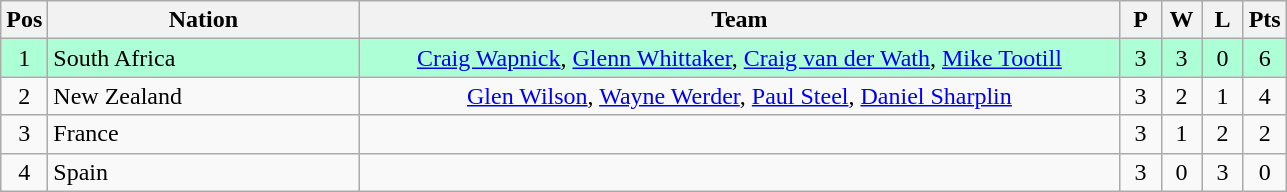<table class="wikitable" style="font-size: 100%">
<tr>
<th width=20>Pos</th>
<th width=200>Nation</th>
<th width=500>Team</th>
<th width=20>P</th>
<th width=20>W</th>
<th width=20>L</th>
<th width=20>Pts</th>
</tr>
<tr align=center style="background: #ADFFD6;">
<td>1</td>
<td align="left"> South Africa</td>
<td><a href='#'>Craig Wapnick</a>, <a href='#'>Glenn Whittaker</a>, <a href='#'>Craig van der Wath</a>, <a href='#'>Mike Tootill</a></td>
<td>3</td>
<td>3</td>
<td>0</td>
<td>6</td>
</tr>
<tr align=center>
<td>2</td>
<td align="left"> New Zealand</td>
<td><a href='#'>Glen Wilson</a>, <a href='#'>Wayne Werder</a>, <a href='#'>Paul Steel</a>, <a href='#'>Daniel Sharplin</a></td>
<td>3</td>
<td>2</td>
<td>1</td>
<td>4</td>
</tr>
<tr align=center>
<td>3</td>
<td align="left"> France</td>
<td></td>
<td>3</td>
<td>1</td>
<td>2</td>
<td>2</td>
</tr>
<tr align=center>
<td>4</td>
<td align="left"> Spain</td>
<td></td>
<td>3</td>
<td>0</td>
<td>3</td>
<td>0</td>
</tr>
</table>
